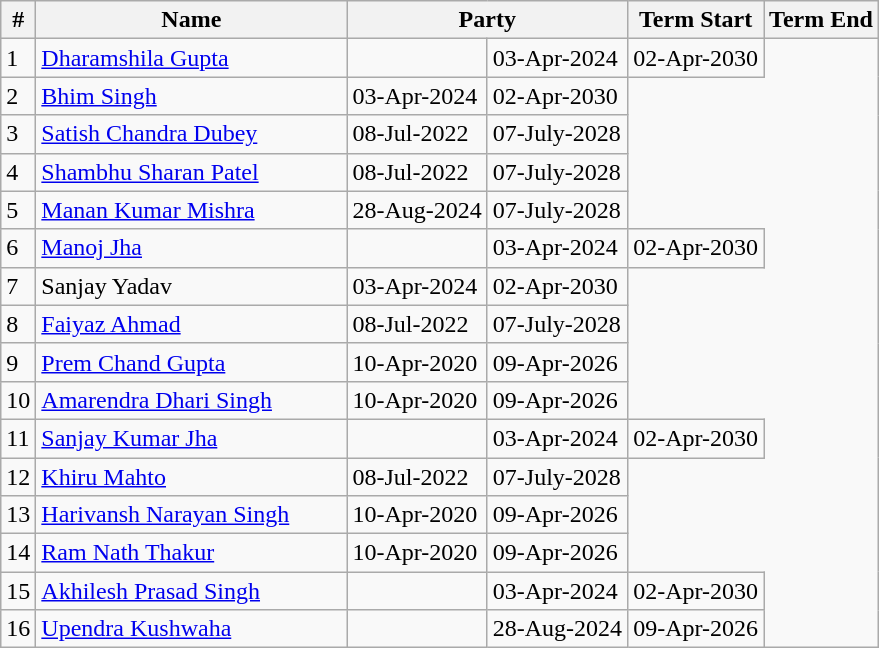<table class="wikitable sortable">
<tr>
<th>#</th>
<th style="width:200px">Name</th>
<th colspan="2">Party</th>
<th>Term Start</th>
<th>Term End</th>
</tr>
<tr>
<td>1</td>
<td><a href='#'>Dharamshila Gupta</a></td>
<td></td>
<td>03-Apr-2024</td>
<td>02-Apr-2030</td>
</tr>
<tr>
<td>2</td>
<td><a href='#'>Bhim Singh</a></td>
<td>03-Apr-2024</td>
<td>02-Apr-2030</td>
</tr>
<tr>
<td>3</td>
<td><a href='#'>Satish Chandra Dubey</a></td>
<td>08-Jul-2022</td>
<td>07-July-2028</td>
</tr>
<tr>
<td>4</td>
<td><a href='#'>Shambhu Sharan Patel</a></td>
<td>08-Jul-2022</td>
<td>07-July-2028</td>
</tr>
<tr>
<td>5</td>
<td><a href='#'>Manan Kumar Mishra</a></td>
<td>28-Aug-2024</td>
<td>07-July-2028</td>
</tr>
<tr>
<td>6</td>
<td><a href='#'>Manoj Jha</a></td>
<td></td>
<td>03-Apr-2024</td>
<td>02-Apr-2030</td>
</tr>
<tr>
<td>7</td>
<td>Sanjay Yadav</td>
<td>03-Apr-2024</td>
<td>02-Apr-2030</td>
</tr>
<tr>
<td>8</td>
<td><a href='#'>Faiyaz Ahmad</a></td>
<td>08-Jul-2022</td>
<td>07-July-2028</td>
</tr>
<tr>
<td>9</td>
<td><a href='#'>Prem Chand Gupta</a></td>
<td>10-Apr-2020</td>
<td>09-Apr-2026</td>
</tr>
<tr>
<td>10</td>
<td><a href='#'>Amarendra Dhari Singh</a></td>
<td>10-Apr-2020</td>
<td>09-Apr-2026</td>
</tr>
<tr>
<td>11</td>
<td><a href='#'>Sanjay Kumar Jha</a></td>
<td></td>
<td>03-Apr-2024</td>
<td>02-Apr-2030</td>
</tr>
<tr>
<td>12</td>
<td><a href='#'>Khiru Mahto</a></td>
<td>08-Jul-2022</td>
<td>07-July-2028</td>
</tr>
<tr>
<td>13</td>
<td><a href='#'>Harivansh Narayan Singh</a></td>
<td>10-Apr-2020</td>
<td>09-Apr-2026</td>
</tr>
<tr>
<td>14</td>
<td><a href='#'>Ram Nath Thakur</a></td>
<td>10-Apr-2020</td>
<td>09-Apr-2026</td>
</tr>
<tr>
<td>15</td>
<td><a href='#'>Akhilesh Prasad Singh</a></td>
<td></td>
<td>03-Apr-2024</td>
<td>02-Apr-2030</td>
</tr>
<tr>
<td>16</td>
<td><a href='#'>Upendra Kushwaha</a></td>
<td></td>
<td>28-Aug-2024</td>
<td>09-Apr-2026</td>
</tr>
</table>
